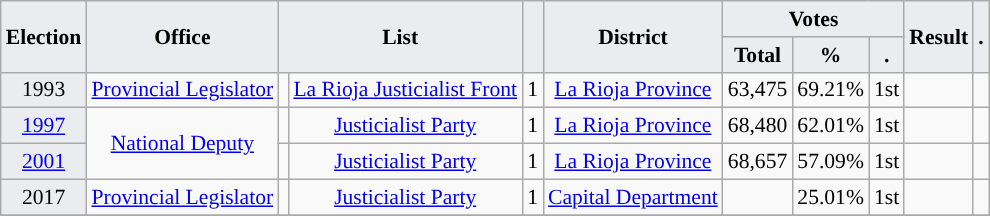<table class="wikitable" style="font-size:90%; text-align:center;">
<tr>
<th style="background-color:#EAECF0;" rowspan=2>Election</th>
<th style="background-color:#EAECF0;" rowspan=2>Office</th>
<th style="background-color:#EAECF0;" colspan=2 rowspan=2>List</th>
<th style="background-color:#EAECF0;" rowspan=2></th>
<th style="background-color:#EAECF0;" rowspan=2>District</th>
<th style="background-color:#EAECF0;" colspan=3>Votes</th>
<th style="background-color:#EAECF0;" rowspan=2>Result</th>
<th style="background-color:#EAECF0;" rowspan=2>.</th>
</tr>
<tr>
<th style="background-color:#EAECF0;">Total</th>
<th style="background-color:#EAECF0;">%</th>
<th style="background-color:#EAECF0;">.</th>
</tr>
<tr>
<td style="background-color:#EAECF0;">1993</td>
<td><a href='#'>Provincial Legislator</a></td>
<td style="background-color:"></td>
<td><a href='#'>La Rioja Justicialist Front</a></td>
<td>1</td>
<td><a href='#'>La Rioja Province</a></td>
<td>63,475</td>
<td>69.21%</td>
<td>1st</td>
<td></td>
<td></td>
</tr>
<tr>
<td style="background-color:#EAECF0;"><a href='#'>1997</a></td>
<td rowspan="2"><a href='#'>National Deputy</a></td>
<td style="background-color:"></td>
<td><a href='#'>Justicialist Party</a></td>
<td>1</td>
<td><a href='#'>La Rioja Province</a></td>
<td>68,480</td>
<td>62.01%</td>
<td>1st</td>
<td></td>
<td></td>
</tr>
<tr>
<td style="background-color:#EAECF0;"><a href='#'>2001</a></td>
<td style="background-color:"></td>
<td><a href='#'>Justicialist Party</a></td>
<td>1</td>
<td><a href='#'>La Rioja Province</a></td>
<td>68,657</td>
<td>57.09%</td>
<td>1st</td>
<td></td>
<td></td>
</tr>
<tr>
<td style="background-color:#EAECF0;">2017</td>
<td><a href='#'>Provincial Legislator</a></td>
<td style="background-color:"></td>
<td><a href='#'>Justicialist Party</a></td>
<td>1</td>
<td><a href='#'>Capital Department</a></td>
<td></td>
<td>25.01%</td>
<td>1st</td>
<td></td>
<td></td>
</tr>
<tr>
</tr>
</table>
